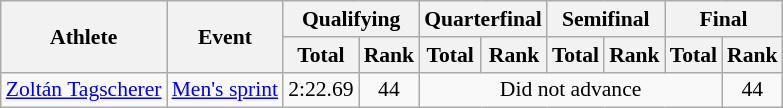<table class="wikitable" style="font-size:90%">
<tr>
<th rowspan="2">Athlete</th>
<th rowspan="2">Event</th>
<th colspan="2">Qualifying</th>
<th colspan="2">Quarterfinal</th>
<th colspan="2">Semifinal</th>
<th colspan="2">Final</th>
</tr>
<tr>
<th>Total</th>
<th>Rank</th>
<th>Total</th>
<th>Rank</th>
<th>Total</th>
<th>Rank</th>
<th>Total</th>
<th>Rank</th>
</tr>
<tr>
<td><a href='#'>Zoltán Tagscherer</a></td>
<td><a href='#'>Men's sprint</a></td>
<td align="center">2:22.69</td>
<td align="center">44</td>
<td colspan=5 align="center">Did not advance</td>
<td align="center">44</td>
</tr>
</table>
